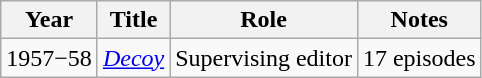<table class="wikitable">
<tr>
<th>Year</th>
<th>Title</th>
<th>Role</th>
<th>Notes</th>
</tr>
<tr>
<td>1957−58</td>
<td><em><a href='#'>Decoy</a></em></td>
<td>Supervising editor</td>
<td>17 episodes</td>
</tr>
</table>
